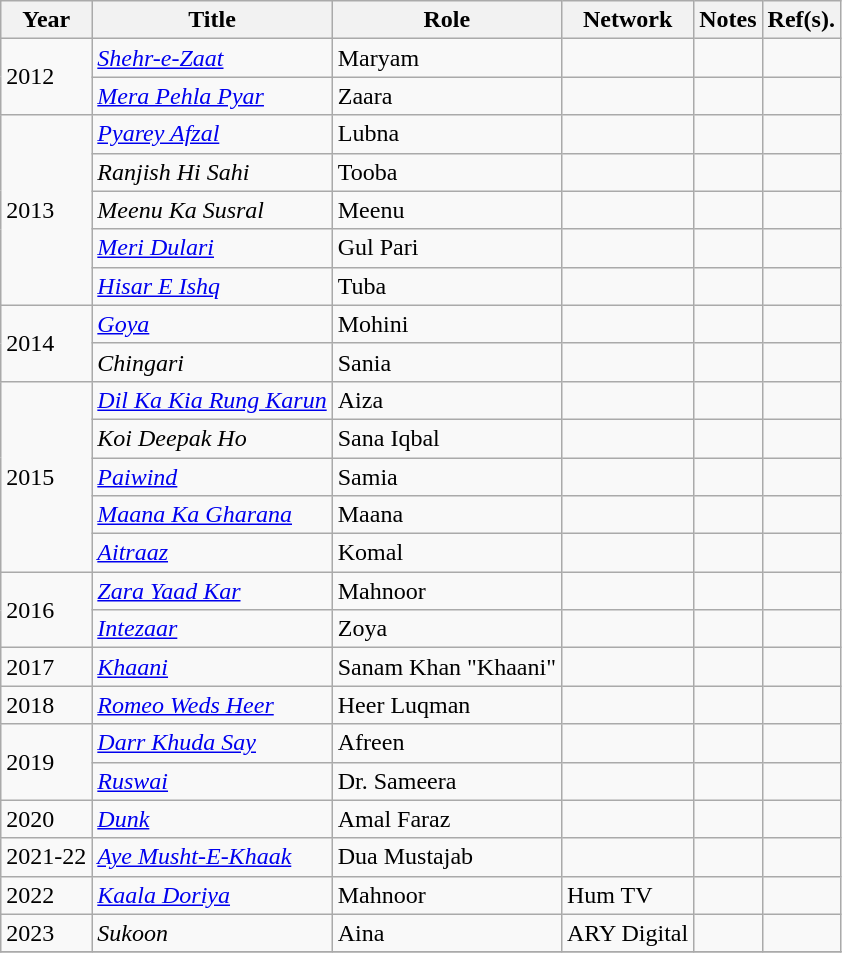<table class= "wikitable">
<tr>
<th>Year</th>
<th>Title</th>
<th>Role</th>
<th>Network</th>
<th>Notes</th>
<th>Ref(s).</th>
</tr>
<tr>
<td rowspan="2">2012</td>
<td><em><a href='#'>Shehr-e-Zaat</a></em></td>
<td>Maryam</td>
<td></td>
<td></td>
<td></td>
</tr>
<tr>
<td><em><a href='#'>Mera Pehla Pyar</a></em></td>
<td>Zaara</td>
<td></td>
<td></td>
<td></td>
</tr>
<tr>
<td rowspan="5">2013</td>
<td><em><a href='#'>Pyarey Afzal</a></em></td>
<td>Lubna</td>
<td></td>
<td></td>
<td></td>
</tr>
<tr>
<td><em>Ranjish Hi Sahi</em></td>
<td>Tooba</td>
<td></td>
<td></td>
<td></td>
</tr>
<tr>
<td><em>Meenu Ka Susral</em></td>
<td>Meenu</td>
<td></td>
<td></td>
<td></td>
</tr>
<tr>
<td><em><a href='#'>Meri Dulari</a></em></td>
<td>Gul Pari</td>
<td></td>
<td></td>
<td></td>
</tr>
<tr>
<td><em><a href='#'>Hisar E Ishq</a></em></td>
<td>Tuba</td>
<td></td>
<td></td>
<td></td>
</tr>
<tr>
<td rowspan="2">2014</td>
<td><em><a href='#'>Goya</a></em></td>
<td>Mohini</td>
<td></td>
<td></td>
<td></td>
</tr>
<tr>
<td><em>Chingari </em></td>
<td>Sania</td>
<td></td>
<td></td>
<td></td>
</tr>
<tr>
<td rowspan="5">2015</td>
<td><em><a href='#'>Dil Ka Kia Rung Karun</a></em></td>
<td>Aiza</td>
<td></td>
<td></td>
<td></td>
</tr>
<tr>
<td><em>Koi Deepak Ho</em></td>
<td>Sana Iqbal</td>
<td></td>
<td></td>
<td></td>
</tr>
<tr>
<td><em><a href='#'>Paiwind</a></em></td>
<td>Samia</td>
<td></td>
<td></td>
<td></td>
</tr>
<tr>
<td><em><a href='#'>Maana Ka Gharana</a></em></td>
<td>Maana</td>
<td></td>
<td></td>
<td></td>
</tr>
<tr>
<td><em><a href='#'>Aitraaz</a></em></td>
<td>Komal</td>
<td></td>
<td></td>
<td></td>
</tr>
<tr>
<td rowspan="2">2016</td>
<td><em><a href='#'>Zara Yaad Kar</a></em></td>
<td>Mahnoor</td>
<td></td>
<td></td>
<td></td>
</tr>
<tr>
<td><em><a href='#'>Intezaar</a></em></td>
<td>Zoya</td>
<td></td>
<td></td>
<td></td>
</tr>
<tr>
<td>2017</td>
<td><em><a href='#'>Khaani</a></em></td>
<td>Sanam Khan "Khaani"</td>
<td></td>
<td></td>
<td></td>
</tr>
<tr>
<td>2018</td>
<td><em><a href='#'>Romeo Weds Heer</a></em></td>
<td>Heer Luqman</td>
<td></td>
<td></td>
<td></td>
</tr>
<tr>
<td rowspan="2">2019</td>
<td><em><a href='#'>Darr Khuda Say</a></em></td>
<td>Afreen</td>
<td></td>
<td></td>
<td></td>
</tr>
<tr>
<td><em><a href='#'>Ruswai</a></em></td>
<td>Dr. Sameera</td>
<td></td>
<td></td>
<td></td>
</tr>
<tr>
<td>2020</td>
<td><em><a href='#'>Dunk</a></em></td>
<td>Amal Faraz</td>
<td></td>
<td></td>
<td></td>
</tr>
<tr>
<td>2021-22</td>
<td><em><a href='#'>Aye Musht-E-Khaak</a></em></td>
<td>Dua Mustajab</td>
<td></td>
<td></td>
<td></td>
</tr>
<tr>
<td>2022</td>
<td><em><a href='#'>Kaala Doriya</a></em></td>
<td>Mahnoor</td>
<td>Hum TV</td>
<td></td>
<td></td>
</tr>
<tr>
<td>2023</td>
<td><em>Sukoon</em></td>
<td>Aina</td>
<td>ARY Digital</td>
<td></td>
<td></td>
</tr>
<tr>
</tr>
</table>
